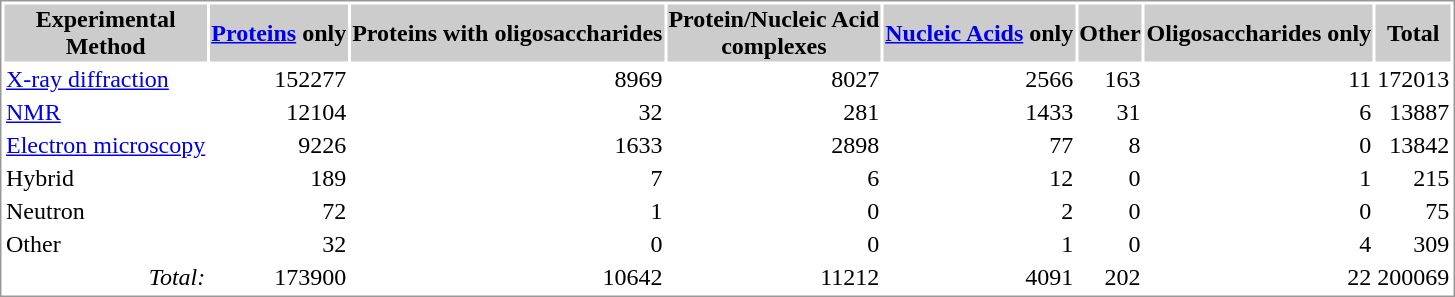<table border="0" style="border: 1px solid #999; background-color:#FFFFFF">
<tr align="center" bgcolor="#CCCCCC">
<th>Experimental<br>Method</th>
<th><a href='#'>Proteins</a> only</th>
<th>Proteins with oligosaccharides</th>
<th>Protein/Nucleic Acid<br>complexes</th>
<th><a href='#'>Nucleic Acids</a> only</th>
<th>Other</th>
<th>Oligosaccharides only</th>
<th>Total</th>
</tr>
<tr align="right">
<td align="left"><a href='#'>X-ray diffraction</a></td>
<td>152277</td>
<td>8969</td>
<td>8027</td>
<td>2566</td>
<td>163</td>
<td>11</td>
<td>172013</td>
</tr>
<tr -bgcolor="#EFEFEF" align="right">
<td align="left"><a href='#'>NMR</a></td>
<td>12104</td>
<td>32</td>
<td>281</td>
<td>1433</td>
<td>31</td>
<td>6</td>
<td>13887</td>
</tr>
<tr align="right">
<td align="left"><a href='#'>Electron microscopy</a></td>
<td>9226</td>
<td>1633</td>
<td>2898</td>
<td>77</td>
<td>8</td>
<td>0</td>
<td>13842</td>
</tr>
<tr -bgcolor="#EFEFEF" align="right">
<td align="left">Hybrid</td>
<td>189</td>
<td>7</td>
<td>6</td>
<td>12</td>
<td>0</td>
<td>1</td>
<td>215</td>
</tr>
<tr align="right">
<td align="left">Neutron</td>
<td>72</td>
<td>1</td>
<td>0</td>
<td>2</td>
<td>0</td>
<td>0</td>
<td>75</td>
</tr>
<tr align="right">
<td align="left">Other</td>
<td>32</td>
<td>0</td>
<td>0</td>
<td>1</td>
<td>0</td>
<td>4</td>
<td>309</td>
</tr>
<tr -bgcolor="#EFEFEF" align="right">
<td><em>Total:</em></td>
<td>173900</td>
<td>10642</td>
<td>11212</td>
<td>4091</td>
<td>202</td>
<td>22</td>
<td>200069</td>
</tr>
</table>
